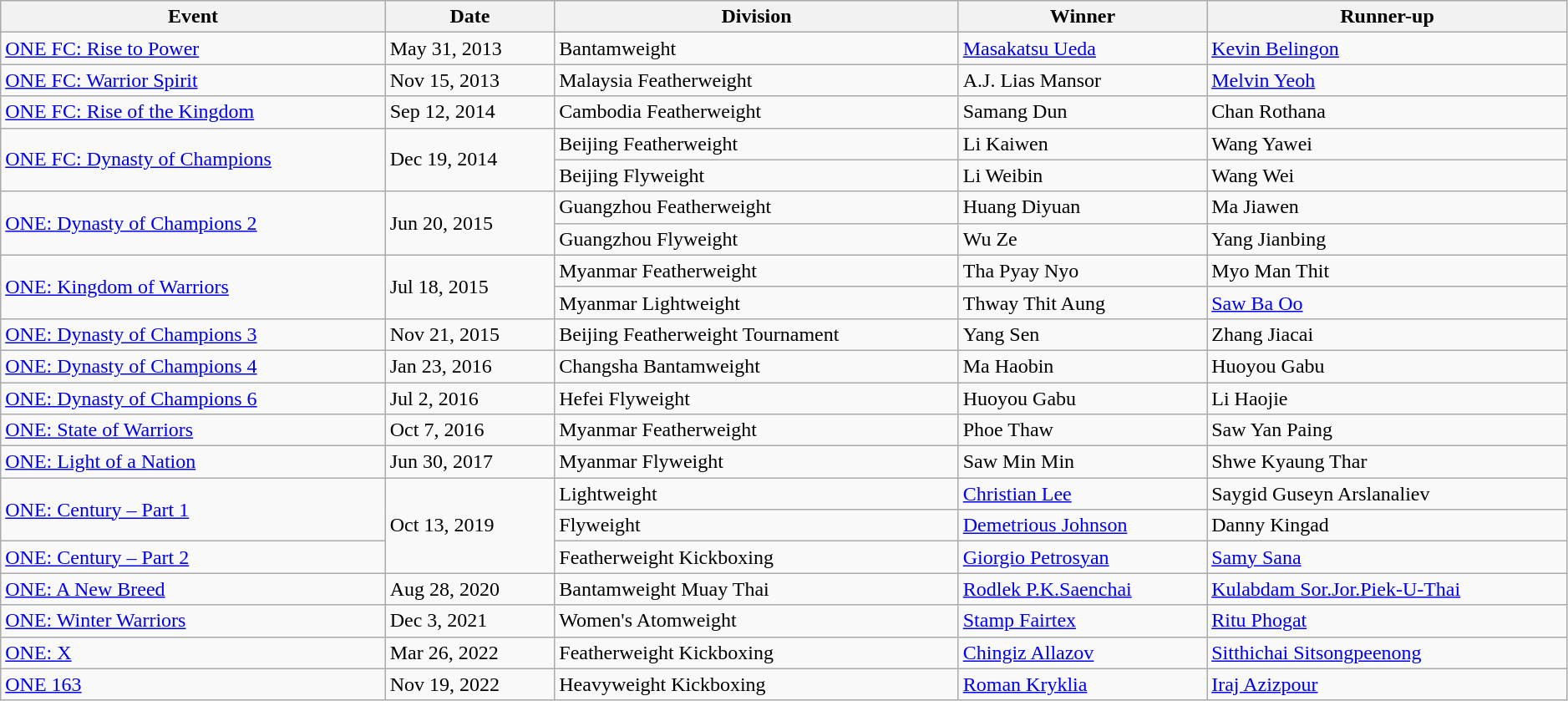<table class="wikitable" style="width:99%;">
<tr>
<th>Event</th>
<th>Date</th>
<th>Division</th>
<th>Winner</th>
<th>Runner-up</th>
</tr>
<tr>
<td><a href='#'>ONE FC: Rise to Power</a></td>
<td>May 31, 2013</td>
<td>Bantamweight</td>
<td> <a href='#'>Masakatsu Ueda</a></td>
<td> <a href='#'>Kevin Belingon</a></td>
</tr>
<tr>
<td><a href='#'>ONE FC: Warrior Spirit</a></td>
<td>Nov 15, 2013</td>
<td>Malaysia Featherweight</td>
<td> A.J. Lias Mansor</td>
<td> <a href='#'>Melvin Yeoh</a></td>
</tr>
<tr>
<td><a href='#'>ONE FC: Rise of the Kingdom</a></td>
<td>Sep 12, 2014</td>
<td>Cambodia Featherweight</td>
<td> Samang Dun</td>
<td> Chan Rothana</td>
</tr>
<tr>
<td rowspan=2><a href='#'>ONE FC: Dynasty of Champions</a></td>
<td rowspan=2>Dec 19, 2014</td>
<td>Beijing Featherweight</td>
<td> Li Kaiwen</td>
<td> Wang Yawei</td>
</tr>
<tr>
<td>Beijing Flyweight</td>
<td> Li Weibin</td>
<td> Wang Wei</td>
</tr>
<tr>
<td rowspan=2><a href='#'>ONE: Dynasty of Champions 2</a></td>
<td rowspan=2>Jun 20, 2015</td>
<td>Guangzhou Featherweight</td>
<td> Huang Diyuan</td>
<td> Ma Jiawen</td>
</tr>
<tr>
<td>Guangzhou Flyweight</td>
<td> Wu Ze</td>
<td> Yang Jianbing</td>
</tr>
<tr>
<td rowspan=2><a href='#'>ONE: Kingdom of Warriors</a></td>
<td rowspan=2>Jul 18, 2015</td>
<td>Myanmar Featherweight</td>
<td> Tha Pyay Nyo</td>
<td> Myo Man Thit</td>
</tr>
<tr>
<td>Myanmar Lightweight</td>
<td> Thway Thit Aung</td>
<td> <a href='#'>Saw Ba Oo</a></td>
</tr>
<tr>
<td><a href='#'>ONE: Dynasty of Champions 3</a></td>
<td>Nov 21, 2015</td>
<td>Beijing Featherweight Tournament</td>
<td> Yang Sen</td>
<td> Zhang Jiacai</td>
</tr>
<tr>
<td><a href='#'>ONE: Dynasty of Champions 4</a></td>
<td>Jan 23, 2016</td>
<td>Changsha Bantamweight</td>
<td> Ma Haobin</td>
<td> Huoyou Gabu</td>
</tr>
<tr>
<td><a href='#'>ONE: Dynasty of Champions 6</a></td>
<td>Jul 2, 2016</td>
<td>Hefei Flyweight</td>
<td> Huoyou Gabu</td>
<td> Li Haojie</td>
</tr>
<tr>
<td><a href='#'>ONE: State of Warriors</a></td>
<td>Oct 7, 2016</td>
<td>Myanmar Featherweight</td>
<td> Phoe Thaw</td>
<td> Saw Yan Paing</td>
</tr>
<tr>
<td><a href='#'>ONE: Light of a Nation</a></td>
<td>Jun 30, 2017</td>
<td>Myanmar Flyweight</td>
<td> Saw Min Min</td>
<td> Shwe Kyaung Thar</td>
</tr>
<tr>
<td rowspan=2><a href='#'>ONE: Century – Part 1</a></td>
<td rowspan=3>Oct 13, 2019</td>
<td>Lightweight</td>
<td> <a href='#'>Christian Lee</a></td>
<td> Saygid Guseyn Arslanaliev</td>
</tr>
<tr>
<td>Flyweight</td>
<td> <a href='#'>Demetrious Johnson</a></td>
<td> Danny Kingad</td>
</tr>
<tr>
<td><a href='#'>ONE: Century – Part 2</a></td>
<td>Featherweight Kickboxing</td>
<td> <a href='#'>Giorgio Petrosyan</a></td>
<td> <a href='#'>Samy Sana</a></td>
</tr>
<tr>
<td><a href='#'>ONE: A New Breed</a></td>
<td>Aug 28, 2020</td>
<td>Bantamweight Muay Thai</td>
<td> <a href='#'>Rodlek P.K.Saenchai</a></td>
<td> <a href='#'>Kulabdam Sor.Jor.Piek-U-Thai</a></td>
</tr>
<tr>
<td><a href='#'>ONE: Winter Warriors</a></td>
<td>Dec 3, 2021</td>
<td>Women's Atomweight</td>
<td> <a href='#'>Stamp Fairtex</a></td>
<td> <a href='#'>Ritu Phogat</a></td>
</tr>
<tr>
<td><a href='#'>ONE: X</a></td>
<td>Mar 26, 2022</td>
<td>Featherweight Kickboxing</td>
<td> <a href='#'>Chingiz Allazov</a></td>
<td> <a href='#'>Sitthichai Sitsongpeenong</a></td>
</tr>
<tr>
<td><a href='#'>ONE 163</a></td>
<td>Nov 19, 2022</td>
<td>Heavyweight Kickboxing</td>
<td> <a href='#'>Roman Kryklia</a></td>
<td> <a href='#'>Iraj Azizpour</a></td>
</tr>
</table>
